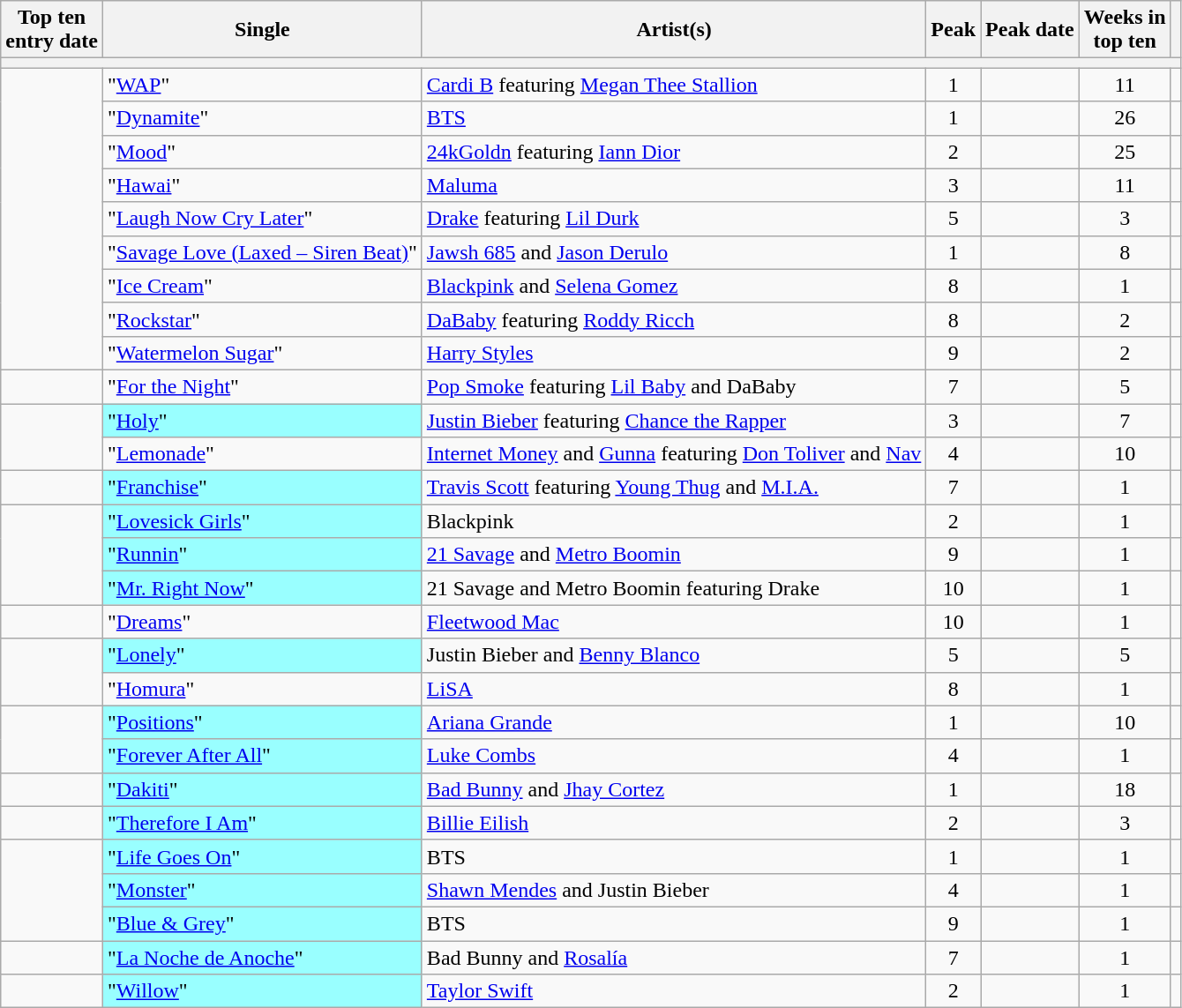<table class="wikitable sortable">
<tr>
<th>Top ten<br>entry date</th>
<th>Single</th>
<th>Artist(s)</th>
<th data-sort-type="number">Peak</th>
<th>Peak date</th>
<th data-sort-type="number">Weeks in<br>top ten</th>
<th></th>
</tr>
<tr>
<th colspan=7></th>
</tr>
<tr>
<td rowspan=9></td>
<td>"<a href='#'>WAP</a>"</td>
<td><a href='#'>Cardi B</a> featuring <a href='#'>Megan Thee Stallion</a></td>
<td style="text-align:center;">1</td>
<td></td>
<td style="text-align:center;">11</td>
<td style="text-align:center;"></td>
</tr>
<tr>
<td>"<a href='#'>Dynamite</a>"</td>
<td><a href='#'>BTS</a></td>
<td style="text-align:center;">1</td>
<td></td>
<td style="text-align:center;">26</td>
<td style="text-align:center;"> </td>
</tr>
<tr>
<td>"<a href='#'>Mood</a>"</td>
<td><a href='#'>24kGoldn</a> featuring <a href='#'>Iann Dior</a></td>
<td style="text-align:center;">2</td>
<td></td>
<td style="text-align:center;">25</td>
<td style="text-align:center;"> </td>
</tr>
<tr>
<td>"<a href='#'>Hawai</a>"</td>
<td><a href='#'>Maluma</a></td>
<td style="text-align:center;">3</td>
<td></td>
<td style="text-align:center;">11</td>
<td style="text-align:center;"> </td>
</tr>
<tr>
<td>"<a href='#'>Laugh Now Cry Later</a>"</td>
<td><a href='#'>Drake</a> featuring <a href='#'>Lil Durk</a></td>
<td style="text-align:center;">5</td>
<td></td>
<td style="text-align:center;">3</td>
<td style="text-align:center;"></td>
</tr>
<tr>
<td>"<a href='#'>Savage Love (Laxed – Siren Beat)</a>"</td>
<td><a href='#'>Jawsh 685</a> and <a href='#'>Jason Derulo</a></td>
<td style="text-align:center;">1</td>
<td></td>
<td style="text-align:center;">8</td>
<td style="text-align:center;"> </td>
</tr>
<tr>
<td>"<a href='#'>Ice Cream</a>"</td>
<td><a href='#'>Blackpink</a> and <a href='#'>Selena Gomez</a></td>
<td style="text-align:center;">8</td>
<td></td>
<td style="text-align:center;">1</td>
<td style="text-align:center;"></td>
</tr>
<tr>
<td>"<a href='#'>Rockstar</a>"</td>
<td><a href='#'>DaBaby</a> featuring <a href='#'>Roddy Ricch</a></td>
<td style="text-align:center;">8</td>
<td></td>
<td style="text-align:center;">2</td>
<td style="text-align:center;"> </td>
</tr>
<tr>
<td>"<a href='#'>Watermelon Sugar</a>"</td>
<td><a href='#'>Harry Styles</a></td>
<td style="text-align:center;">9</td>
<td></td>
<td style="text-align:center;">2</td>
<td style="text-align:center;"> </td>
</tr>
<tr>
<td></td>
<td>"<a href='#'>For the Night</a>"</td>
<td><a href='#'>Pop Smoke</a> featuring <a href='#'>Lil Baby</a> and DaBaby</td>
<td style="text-align:center;">7</td>
<td></td>
<td style="text-align:center;">5</td>
<td style="text-align:center;"> </td>
</tr>
<tr>
<td rowspan=2></td>
<td style= "background:#9ff;">"<a href='#'>Holy</a>" </td>
<td><a href='#'>Justin Bieber</a> featuring <a href='#'>Chance the Rapper</a></td>
<td style="text-align:center;">3</td>
<td></td>
<td style="text-align:center;">7</td>
<td style="text-align:center;"></td>
</tr>
<tr>
<td>"<a href='#'>Lemonade</a>"</td>
<td><a href='#'>Internet Money</a> and <a href='#'>Gunna</a> featuring <a href='#'>Don Toliver</a> and <a href='#'>Nav</a></td>
<td style="text-align:center;">4</td>
<td></td>
<td style="text-align:center;">10</td>
<td style="text-align:center;"> </td>
</tr>
<tr>
<td></td>
<td style= "background:#9ff;">"<a href='#'>Franchise</a>" </td>
<td><a href='#'>Travis Scott</a> featuring <a href='#'>Young Thug</a> and <a href='#'>M.I.A.</a></td>
<td style="text-align:center;">7</td>
<td></td>
<td style="text-align:center;">1</td>
<td style="text-align:center;"></td>
</tr>
<tr>
<td rowspan=3></td>
<td style= "background:#9ff;">"<a href='#'>Lovesick Girls</a>" </td>
<td>Blackpink</td>
<td style="text-align:center;">2</td>
<td></td>
<td style="text-align:center;">1</td>
<td style="text-align:center;"></td>
</tr>
<tr>
<td style= "background:#9ff;">"<a href='#'>Runnin</a>" </td>
<td><a href='#'>21 Savage</a> and <a href='#'>Metro Boomin</a></td>
<td style="text-align:center;">9</td>
<td></td>
<td style="text-align:center;">1</td>
<td style="text-align:center;"></td>
</tr>
<tr>
<td style= "background:#9ff;">"<a href='#'>Mr. Right Now</a>" </td>
<td>21 Savage and Metro Boomin featuring Drake</td>
<td style="text-align:center;">10</td>
<td></td>
<td style="text-align:center;">1</td>
<td style="text-align:center;"></td>
</tr>
<tr>
<td></td>
<td>"<a href='#'>Dreams</a>"</td>
<td><a href='#'>Fleetwood Mac</a></td>
<td style="text-align:center;">10</td>
<td></td>
<td style="text-align:center;">1</td>
<td style="text-align:center;"></td>
</tr>
<tr>
<td rowspan=2></td>
<td style= "background:#9ff;">"<a href='#'>Lonely</a>" </td>
<td>Justin Bieber and <a href='#'>Benny Blanco</a></td>
<td style="text-align:center;">5</td>
<td></td>
<td style="text-align:center;">5</td>
<td style="text-align:center;"></td>
</tr>
<tr>
<td>"<a href='#'>Homura</a>"</td>
<td><a href='#'>LiSA</a></td>
<td style="text-align:center;">8</td>
<td></td>
<td style="text-align:center;">1</td>
<td style="text-align:center;"></td>
</tr>
<tr>
<td rowspan=2></td>
<td style= "background:#9ff;">"<a href='#'>Positions</a>" </td>
<td><a href='#'>Ariana Grande</a></td>
<td style="text-align:center;">1</td>
<td></td>
<td style="text-align:center;">10</td>
<td style="text-align:center;"></td>
</tr>
<tr>
<td style= "background:#9ff;">"<a href='#'>Forever After All</a>" </td>
<td><a href='#'>Luke Combs</a></td>
<td style="text-align:center;">4</td>
<td></td>
<td style="text-align:center;">1</td>
<td style="text-align:center;"></td>
</tr>
<tr>
<td></td>
<td style= "background:#9ff;">"<a href='#'>Dakiti</a>" </td>
<td><a href='#'>Bad Bunny</a> and <a href='#'>Jhay Cortez</a></td>
<td style="text-align:center;">1</td>
<td></td>
<td style="text-align:center;">18</td>
<td style="text-align:center;"> </td>
</tr>
<tr>
<td></td>
<td style= "background:#9ff;">"<a href='#'>Therefore I Am</a>"</td>
<td><a href='#'>Billie Eilish</a></td>
<td style="text-align:center;">2</td>
<td></td>
<td style="text-align:center;">3</td>
<td style="text-align:center;"></td>
</tr>
<tr>
<td rowspan=3></td>
<td style= "background:#9ff;">"<a href='#'>Life Goes On</a>" </td>
<td>BTS</td>
<td style="text-align:center;">1</td>
<td></td>
<td style="text-align:center;">1</td>
<td style="text-align:center;"></td>
</tr>
<tr>
<td style= "background:#9ff;">"<a href='#'>Monster</a>" </td>
<td><a href='#'>Shawn Mendes</a> and Justin Bieber</td>
<td style="text-align:center;">4</td>
<td></td>
<td style="text-align:center;">1</td>
<td style="text-align:center;"></td>
</tr>
<tr>
<td style= "background:#9ff;">"<a href='#'>Blue & Grey</a>" </td>
<td>BTS</td>
<td style="text-align:center;">9</td>
<td></td>
<td style="text-align:center;">1</td>
<td style="text-align:center;"></td>
</tr>
<tr>
<td></td>
<td style= "background:#9ff;">"<a href='#'>La Noche de Anoche</a>" </td>
<td>Bad Bunny and <a href='#'>Rosalía</a></td>
<td style="text-align:center;">7</td>
<td></td>
<td style="text-align:center;">1</td>
<td style="text-align:center;"></td>
</tr>
<tr>
<td></td>
<td style= "background:#9ff;">"<a href='#'>Willow</a>" </td>
<td><a href='#'>Taylor Swift</a></td>
<td style="text-align:center;">2</td>
<td></td>
<td style="text-align:center;">1</td>
<td style="text-align:center;"></td>
</tr>
</table>
